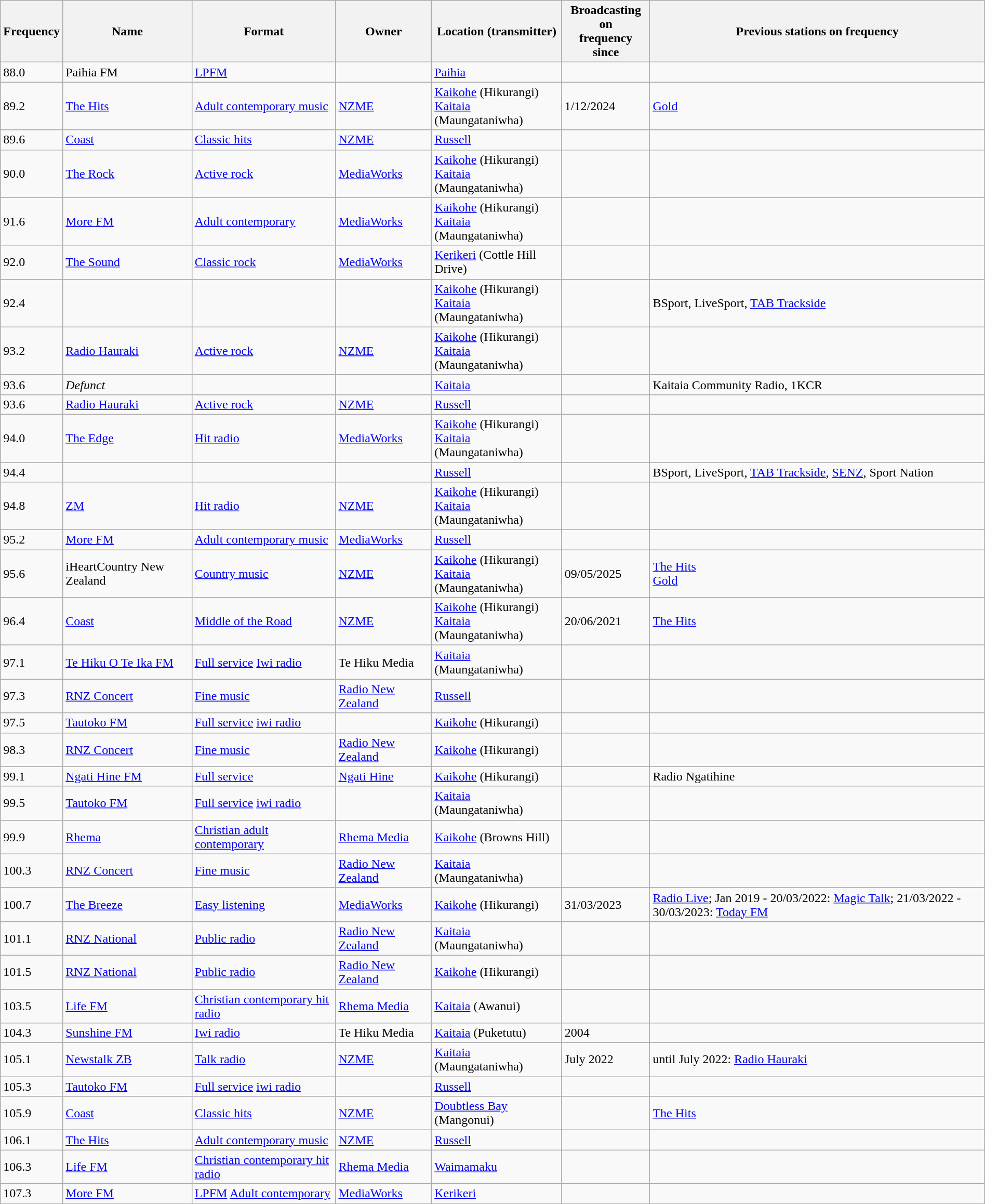<table class="wikitable sortable" width="100%">
<tr>
<th scope="col">Frequency</th>
<th scope="col">Name</th>
<th scope="col">Format</th>
<th scope="col">Owner</th>
<th scope="col">Location (transmitter)</th>
<th scope="col">Broadcasting on<br>frequency since</th>
<th scope="col" class="unsortable">Previous stations on frequency</th>
</tr>
<tr>
<td>88.0</td>
<td>Paihia FM</td>
<td><a href='#'>LPFM</a></td>
<td></td>
<td><a href='#'>Paihia</a></td>
<td></td>
<td></td>
</tr>
<tr>
<td>89.2</td>
<td><a href='#'>The Hits</a></td>
<td><a href='#'>Adult contemporary music</a></td>
<td><a href='#'>NZME</a></td>
<td><a href='#'>Kaikohe</a> (Hikurangi)<br><a href='#'>Kaitaia</a> (Maungataniwha)</td>
<td>1/12/2024</td>
<td><a href='#'>Gold</a></td>
</tr>
<tr>
<td>89.6</td>
<td><a href='#'>Coast</a></td>
<td><a href='#'>Classic hits</a></td>
<td><a href='#'>NZME</a></td>
<td><a href='#'>Russell</a></td>
<td></td>
<td></td>
</tr>
<tr>
<td>90.0</td>
<td><a href='#'>The Rock</a></td>
<td><a href='#'>Active rock</a></td>
<td><a href='#'>MediaWorks</a></td>
<td><a href='#'>Kaikohe</a> (Hikurangi)<br><a href='#'>Kaitaia</a> (Maungataniwha)</td>
<td></td>
<td></td>
</tr>
<tr>
<td>91.6</td>
<td><a href='#'>More FM</a></td>
<td><a href='#'>Adult contemporary</a></td>
<td><a href='#'>MediaWorks</a></td>
<td><a href='#'>Kaikohe</a> (Hikurangi)<br><a href='#'>Kaitaia</a> (Maungataniwha)</td>
<td></td>
<td></td>
</tr>
<tr>
<td>92.0</td>
<td><a href='#'>The Sound</a></td>
<td><a href='#'>Classic rock</a></td>
<td><a href='#'>MediaWorks</a></td>
<td><a href='#'>Kerikeri</a> (Cottle Hill Drive)</td>
<td></td>
<td></td>
</tr>
<tr>
<td>92.4</td>
<td></td>
<td></td>
<td></td>
<td><a href='#'>Kaikohe</a> (Hikurangi)<br><a href='#'>Kaitaia</a> (Maungataniwha)</td>
<td></td>
<td>BSport, LiveSport, <a href='#'>TAB Trackside</a></td>
</tr>
<tr>
<td>93.2</td>
<td><a href='#'>Radio Hauraki</a></td>
<td><a href='#'>Active rock</a></td>
<td><a href='#'>NZME</a></td>
<td><a href='#'>Kaikohe</a> (Hikurangi)<br><a href='#'>Kaitaia</a> (Maungataniwha)</td>
<td></td>
<td></td>
</tr>
<tr>
<td>93.6</td>
<td><em>Defunct</em></td>
<td></td>
<td></td>
<td><a href='#'>Kaitaia</a></td>
<td></td>
<td>Kaitaia Community Radio, 1KCR</td>
</tr>
<tr>
<td>93.6</td>
<td><a href='#'>Radio Hauraki</a></td>
<td><a href='#'>Active rock</a></td>
<td><a href='#'>NZME</a></td>
<td><a href='#'>Russell</a></td>
<td></td>
<td></td>
</tr>
<tr>
<td>94.0</td>
<td><a href='#'>The Edge</a></td>
<td><a href='#'>Hit radio</a></td>
<td><a href='#'>MediaWorks</a></td>
<td><a href='#'>Kaikohe</a> (Hikurangi)<br><a href='#'>Kaitaia</a> (Maungataniwha)</td>
<td></td>
<td></td>
</tr>
<tr>
<td>94.4</td>
<td></td>
<td></td>
<td></td>
<td><a href='#'>Russell</a></td>
<td></td>
<td>BSport, LiveSport, <a href='#'>TAB Trackside</a>, <a href='#'>SENZ</a>, Sport Nation</td>
</tr>
<tr>
<td>94.8</td>
<td><a href='#'>ZM</a></td>
<td><a href='#'>Hit radio</a></td>
<td><a href='#'>NZME</a></td>
<td><a href='#'>Kaikohe</a> (Hikurangi)<br><a href='#'>Kaitaia</a> (Maungataniwha)</td>
<td></td>
<td></td>
</tr>
<tr>
<td>95.2</td>
<td><a href='#'>More FM</a></td>
<td><a href='#'>Adult contemporary music</a></td>
<td><a href='#'>MediaWorks</a></td>
<td><a href='#'>Russell</a></td>
<td></td>
<td></td>
</tr>
<tr>
<td>95.6</td>
<td>iHeartCountry New Zealand</td>
<td><a href='#'>Country music</a></td>
<td><a href='#'>NZME</a></td>
<td><a href='#'>Kaikohe</a> (Hikurangi)<br><a href='#'>Kaitaia</a> (Maungataniwha)</td>
<td>09/05/2025</td>
<td><a href='#'>The Hits</a> <br> <a href='#'>Gold</a></td>
</tr>
<tr>
<td>96.4</td>
<td><a href='#'>Coast</a></td>
<td><a href='#'>Middle of the Road</a></td>
<td><a href='#'>NZME</a></td>
<td><a href='#'>Kaikohe</a> (Hikurangi)<br><a href='#'>Kaitaia</a> (Maungataniwha)</td>
<td>20/06/2021</td>
<td><a href='#'>The Hits</a></td>
</tr>
<tr>
</tr>
<tr 96.8 || >
</tr>
<tr>
<td>97.1</td>
<td><a href='#'>Te Hiku O Te Ika FM</a></td>
<td><a href='#'>Full service</a> <a href='#'>Iwi radio</a></td>
<td>Te Hiku Media</td>
<td><a href='#'>Kaitaia</a> (Maungataniwha)</td>
<td></td>
<td></td>
</tr>
<tr>
<td>97.3</td>
<td><a href='#'>RNZ Concert</a></td>
<td><a href='#'>Fine music</a></td>
<td><a href='#'>Radio New Zealand</a></td>
<td><a href='#'>Russell</a></td>
<td></td>
<td></td>
</tr>
<tr>
<td>97.5</td>
<td><a href='#'>Tautoko FM</a></td>
<td><a href='#'>Full service</a> <a href='#'>iwi radio</a></td>
<td></td>
<td><a href='#'>Kaikohe</a> (Hikurangi)</td>
<td></td>
<td></td>
</tr>
<tr>
<td>98.3</td>
<td><a href='#'>RNZ Concert</a></td>
<td><a href='#'>Fine music</a></td>
<td><a href='#'>Radio New Zealand</a></td>
<td><a href='#'>Kaikohe</a> (Hikurangi)</td>
<td></td>
<td></td>
</tr>
<tr>
<td>99.1</td>
<td><a href='#'>Ngati Hine FM</a></td>
<td><a href='#'>Full service</a></td>
<td><a href='#'>Ngati Hine</a></td>
<td><a href='#'>Kaikohe</a> (Hikurangi)</td>
<td></td>
<td>Radio Ngatihine</td>
</tr>
<tr>
<td>99.5</td>
<td><a href='#'>Tautoko FM</a></td>
<td><a href='#'>Full service</a> <a href='#'>iwi radio</a></td>
<td></td>
<td><a href='#'>Kaitaia</a> (Maungataniwha)</td>
<td></td>
<td></td>
</tr>
<tr>
<td>99.9</td>
<td><a href='#'>Rhema</a></td>
<td><a href='#'>Christian adult contemporary</a></td>
<td><a href='#'>Rhema Media</a></td>
<td><a href='#'>Kaikohe</a> (Browns Hill)</td>
<td></td>
<td></td>
</tr>
<tr>
<td>100.3</td>
<td><a href='#'>RNZ Concert</a></td>
<td><a href='#'>Fine music</a></td>
<td><a href='#'>Radio New Zealand</a></td>
<td><a href='#'>Kaitaia</a> (Maungataniwha)</td>
<td></td>
<td></td>
</tr>
<tr>
<td>100.7</td>
<td><a href='#'>The Breeze</a></td>
<td><a href='#'>Easy listening</a></td>
<td><a href='#'>MediaWorks</a></td>
<td><a href='#'>Kaikohe</a> (Hikurangi)</td>
<td>31/03/2023</td>
<td><a href='#'>Radio Live</a>; Jan 2019 - 20/03/2022: <a href='#'>Magic Talk</a>; 21/03/2022 - 30/03/2023: <a href='#'>Today FM</a></td>
</tr>
<tr>
<td>101.1</td>
<td><a href='#'>RNZ National</a></td>
<td><a href='#'>Public radio</a></td>
<td><a href='#'>Radio New Zealand</a></td>
<td><a href='#'>Kaitaia</a> (Maungataniwha)</td>
<td></td>
<td></td>
</tr>
<tr>
<td>101.5</td>
<td><a href='#'>RNZ National</a></td>
<td><a href='#'>Public radio</a></td>
<td><a href='#'>Radio New Zealand</a></td>
<td><a href='#'>Kaikohe</a> (Hikurangi)</td>
<td></td>
<td></td>
</tr>
<tr>
<td>103.5</td>
<td><a href='#'>Life FM</a></td>
<td><a href='#'>Christian contemporary hit radio</a></td>
<td><a href='#'>Rhema Media</a></td>
<td><a href='#'>Kaitaia</a> (Awanui)</td>
<td></td>
<td></td>
</tr>
<tr>
<td>104.3</td>
<td><a href='#'>Sunshine FM</a></td>
<td><a href='#'>Iwi radio</a></td>
<td>Te Hiku Media</td>
<td><a href='#'>Kaitaia</a> (Puketutu)</td>
<td>2004</td>
<td></td>
</tr>
<tr>
<td>105.1</td>
<td><a href='#'>Newstalk ZB</a></td>
<td><a href='#'>Talk radio</a></td>
<td><a href='#'>NZME</a></td>
<td><a href='#'>Kaitaia</a> (Maungataniwha)</td>
<td>July 2022</td>
<td>until July 2022: <a href='#'>Radio Hauraki</a></td>
</tr>
<tr>
<td>105.3</td>
<td><a href='#'>Tautoko FM</a></td>
<td><a href='#'>Full service</a> <a href='#'>iwi radio</a></td>
<td></td>
<td><a href='#'>Russell</a></td>
<td></td>
<td></td>
</tr>
<tr>
<td>105.9</td>
<td><a href='#'>Coast</a></td>
<td><a href='#'>Classic hits</a></td>
<td><a href='#'>NZME</a></td>
<td><a href='#'>Doubtless Bay</a> (Mangonui)</td>
<td></td>
<td><a href='#'>The Hits</a></td>
</tr>
<tr>
<td>106.1</td>
<td><a href='#'>The Hits</a></td>
<td><a href='#'>Adult contemporary music</a></td>
<td><a href='#'>NZME</a></td>
<td><a href='#'>Russell</a></td>
<td></td>
<td></td>
</tr>
<tr>
<td>106.3</td>
<td><a href='#'>Life FM</a></td>
<td><a href='#'>Christian contemporary hit radio</a></td>
<td><a href='#'>Rhema Media</a></td>
<td><a href='#'>Waimamaku</a></td>
<td></td>
<td></td>
</tr>
<tr>
<td>107.3</td>
<td><a href='#'>More FM</a></td>
<td><a href='#'>LPFM</a> <a href='#'>Adult contemporary</a></td>
<td><a href='#'>MediaWorks</a></td>
<td><a href='#'>Kerikeri</a></td>
<td></td>
<td></td>
</tr>
<tr>
</tr>
</table>
